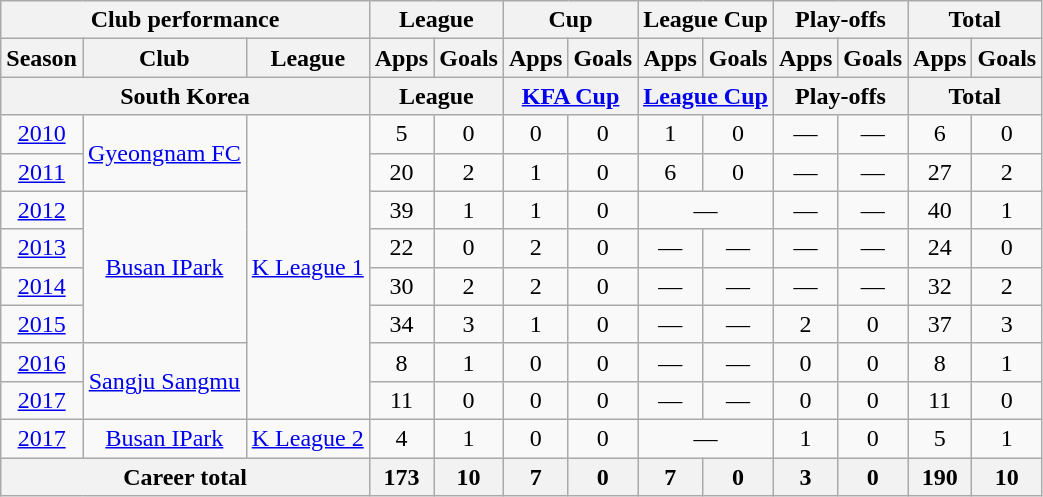<table class="wikitable" style="text-align:center">
<tr>
<th colspan=3>Club performance</th>
<th colspan=2>League</th>
<th colspan=2>Cup</th>
<th colspan=2>League Cup</th>
<th colspan=2>Play-offs</th>
<th colspan=2>Total</th>
</tr>
<tr>
<th>Season</th>
<th>Club</th>
<th>League</th>
<th>Apps</th>
<th>Goals</th>
<th>Apps</th>
<th>Goals</th>
<th>Apps</th>
<th>Goals</th>
<th>Apps</th>
<th>Goals</th>
<th>Apps</th>
<th>Goals</th>
</tr>
<tr>
<th colspan=3>South Korea</th>
<th colspan=2>League</th>
<th colspan=2><a href='#'>KFA Cup</a></th>
<th colspan=2><a href='#'>League Cup</a></th>
<th colspan=2>Play-offs</th>
<th colspan=2>Total</th>
</tr>
<tr>
<td><a href='#'>2010</a></td>
<td rowspan="2"><a href='#'>Gyeongnam FC</a></td>
<td rowspan="8"><a href='#'>K League 1</a></td>
<td>5</td>
<td>0</td>
<td>0</td>
<td>0</td>
<td>1</td>
<td>0</td>
<td>—</td>
<td>—</td>
<td>6</td>
<td>0</td>
</tr>
<tr>
<td><a href='#'>2011</a></td>
<td>20</td>
<td>2</td>
<td>1</td>
<td>0</td>
<td>6</td>
<td>0</td>
<td>—</td>
<td>—</td>
<td>27</td>
<td>2</td>
</tr>
<tr>
<td><a href='#'>2012</a></td>
<td rowspan="4"><a href='#'>Busan IPark</a></td>
<td>39</td>
<td>1</td>
<td>1</td>
<td>0</td>
<td colspan="2">—</td>
<td>—</td>
<td>—</td>
<td>40</td>
<td>1</td>
</tr>
<tr>
<td><a href='#'>2013</a></td>
<td>22</td>
<td>0</td>
<td>2</td>
<td>0</td>
<td>—</td>
<td>—</td>
<td>—</td>
<td>—</td>
<td>24</td>
<td>0</td>
</tr>
<tr>
<td><a href='#'>2014</a></td>
<td>30</td>
<td>2</td>
<td>2</td>
<td>0</td>
<td>—</td>
<td>—</td>
<td>—</td>
<td>—</td>
<td>32</td>
<td>2</td>
</tr>
<tr>
<td><a href='#'>2015</a></td>
<td>34</td>
<td>3</td>
<td>1</td>
<td>0</td>
<td>—</td>
<td>—</td>
<td>2</td>
<td>0</td>
<td>37</td>
<td>3</td>
</tr>
<tr>
<td><a href='#'>2016</a></td>
<td rowspan="2"><a href='#'>Sangju Sangmu</a></td>
<td>8</td>
<td>1</td>
<td>0</td>
<td>0</td>
<td>—</td>
<td>—</td>
<td>0</td>
<td>0</td>
<td>8</td>
<td>1</td>
</tr>
<tr>
<td><a href='#'>2017</a></td>
<td>11</td>
<td>0</td>
<td>0</td>
<td>0</td>
<td>—</td>
<td>—</td>
<td>0</td>
<td>0</td>
<td>11</td>
<td>0</td>
</tr>
<tr>
<td><a href='#'>2017</a></td>
<td rowspan="1"><a href='#'>Busan IPark</a></td>
<td><a href='#'>K League 2</a></td>
<td>4</td>
<td>1</td>
<td>0</td>
<td>0</td>
<td colspan="2">—</td>
<td>1</td>
<td>0</td>
<td>5</td>
<td>1</td>
</tr>
<tr>
<th colspan=3>Career total</th>
<th>173</th>
<th>10</th>
<th>7</th>
<th>0</th>
<th>7</th>
<th>0</th>
<th>3</th>
<th>0</th>
<th>190</th>
<th>10</th>
</tr>
</table>
